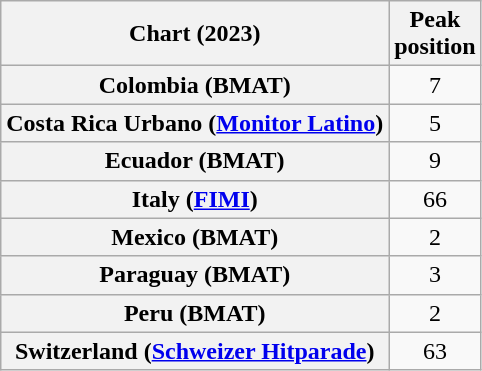<table class="wikitable sortable plainrowheaders" style="text-align:center">
<tr>
<th scope="col">Chart (2023)</th>
<th scope="col">Peak<br>position</th>
</tr>
<tr>
<th scope="row">Colombia (BMAT)</th>
<td>7</td>
</tr>
<tr>
<th scope="row">Costa Rica Urbano (<a href='#'>Monitor Latino</a>)</th>
<td>5</td>
</tr>
<tr>
<th scope="row">Ecuador (BMAT)</th>
<td>9</td>
</tr>
<tr>
<th scope="row">Italy (<a href='#'>FIMI</a>)</th>
<td>66</td>
</tr>
<tr>
<th scope="row">Mexico (BMAT)</th>
<td>2</td>
</tr>
<tr>
<th scope="row">Paraguay (BMAT)</th>
<td>3</td>
</tr>
<tr>
<th scope="row">Peru (BMAT)</th>
<td>2</td>
</tr>
<tr>
<th scope="row">Switzerland (<a href='#'>Schweizer Hitparade</a>)</th>
<td>63</td>
</tr>
</table>
